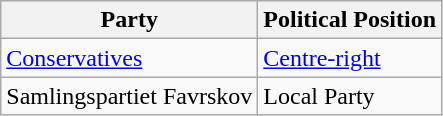<table class="wikitable mw-collapsible mw-collapsed">
<tr>
<th>Party</th>
<th>Political Position</th>
</tr>
<tr>
<td><a href='#'>Conservatives</a></td>
<td><a href='#'>Centre-right</a></td>
</tr>
<tr>
<td>Samlingspartiet Favrskov</td>
<td>Local Party</td>
</tr>
</table>
